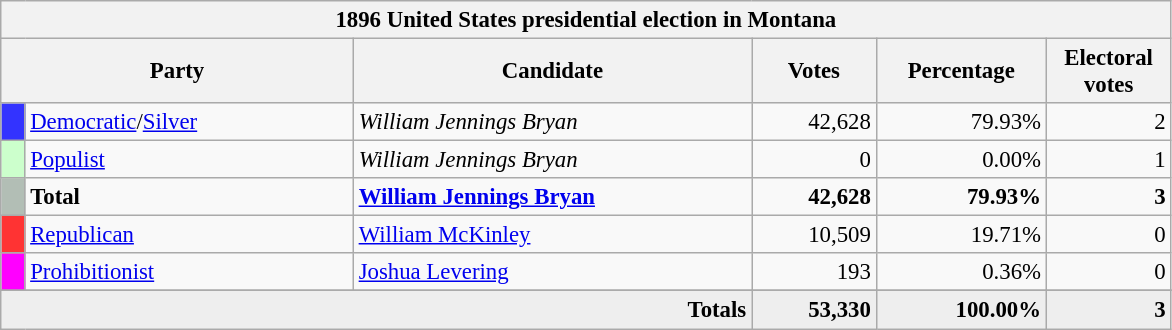<table class="wikitable" style="font-size: 95%;">
<tr>
<th colspan="6">1896 United States presidential election in Montana</th>
</tr>
<tr>
<th colspan="2" style="width: 15em">Party</th>
<th style="width: 17em">Candidate</th>
<th style="width: 5em">Votes</th>
<th style="width: 7em">Percentage</th>
<th style="width: 5em">Electoral votes</th>
</tr>
<tr>
<th style="background-color:#3333FF; width: 3px"></th>
<td style="width: 130px"><a href='#'>Democratic</a>/<a href='#'>Silver</a></td>
<td><em>William Jennings Bryan</em></td>
<td align="right">42,628</td>
<td align="right">79.93%</td>
<td align="right">2</td>
</tr>
<tr>
<th style="background-color:#CCFFCC; width: 3px"></th>
<td style="width: 130px"><a href='#'>Populist</a></td>
<td><em>William Jennings Bryan</em></td>
<td align="right">0</td>
<td align="right">0.00%</td>
<td align="right">1</td>
</tr>
<tr>
<th style="background-color:#B2BEB5; width: 3px"></th>
<td style="width: 130px"><strong> Total</strong></td>
<td><strong><a href='#'>William Jennings Bryan</a></strong></td>
<td align="right"><strong>42,628</strong></td>
<td align="right"><strong>79.93%</strong></td>
<td align="right"><strong>3</strong></td>
</tr>
<tr>
<th style="background-color:#FF3333; width: 3px"></th>
<td style="width: 130px"><a href='#'>Republican</a></td>
<td><a href='#'>William McKinley</a></td>
<td align="right">10,509</td>
<td align="right">19.71%</td>
<td align="right">0</td>
</tr>
<tr>
<th style="background-color:#FF00FF; width: 3px"></th>
<td style="width: 130px"><a href='#'>Prohibitionist</a></td>
<td><a href='#'>Joshua Levering</a></td>
<td align="right">193</td>
<td align="right">0.36%</td>
<td align="right">0</td>
</tr>
<tr>
</tr>
<tr bgcolor="#EEEEEE">
<td colspan="3" align="right"><strong>Totals</strong></td>
<td align="right"><strong>53,330</strong></td>
<td align="right"><strong>100.00%</strong></td>
<td align="right"><strong>3</strong></td>
</tr>
</table>
